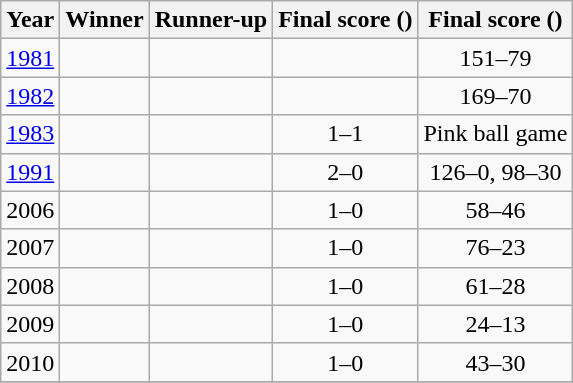<table class="wikitable">
<tr>
<th>Year</th>
<th>Winner</th>
<th>Runner-up</th>
<th>Final score ()</th>
<th>Final score ()</th>
</tr>
<tr>
<td><a href='#'>1981</a></td>
<td></td>
<td></td>
<td align = "center"></td>
<td align = "center">151–79</td>
</tr>
<tr>
<td><a href='#'>1982</a></td>
<td></td>
<td></td>
<td align = "center"></td>
<td align = "center">169–70</td>
</tr>
<tr>
<td><a href='#'>1983</a></td>
<td></td>
<td></td>
<td align = "center">1–1</td>
<td align = "center">Pink ball game</td>
</tr>
<tr>
<td><a href='#'>1991</a></td>
<td></td>
<td></td>
<td align = "center">2–0</td>
<td align = "center">126–0, 98–30</td>
</tr>
<tr>
<td>2006</td>
<td></td>
<td></td>
<td align = "center">1–0</td>
<td align = "center">58–46</td>
</tr>
<tr>
<td>2007</td>
<td></td>
<td></td>
<td align = "center">1–0</td>
<td align = "center">76–23</td>
</tr>
<tr>
<td>2008</td>
<td></td>
<td></td>
<td align = "center">1–0</td>
<td align = "center">61–28</td>
</tr>
<tr>
<td>2009</td>
<td></td>
<td></td>
<td align = "center">1–0</td>
<td align = "center">24–13</td>
</tr>
<tr>
<td>2010</td>
<td></td>
<td></td>
<td align = "center">1–0</td>
<td align = "center">43–30</td>
</tr>
<tr>
</tr>
</table>
